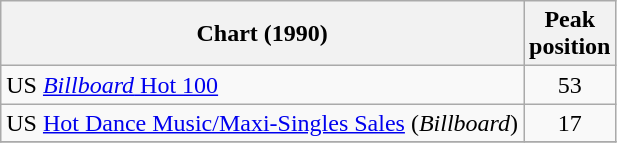<table Class = "wikitable sortable">
<tr>
<th>Chart (1990)</th>
<th>Peak<br>position</th>
</tr>
<tr>
<td>US <a href='#'><em>Billboard</em> Hot 100</a></td>
<td align = "center">53</td>
</tr>
<tr>
<td>US <a href='#'>Hot Dance Music/Maxi-Singles Sales</a> (<em>Billboard</em>)</td>
<td align = "center">17</td>
</tr>
<tr>
</tr>
</table>
